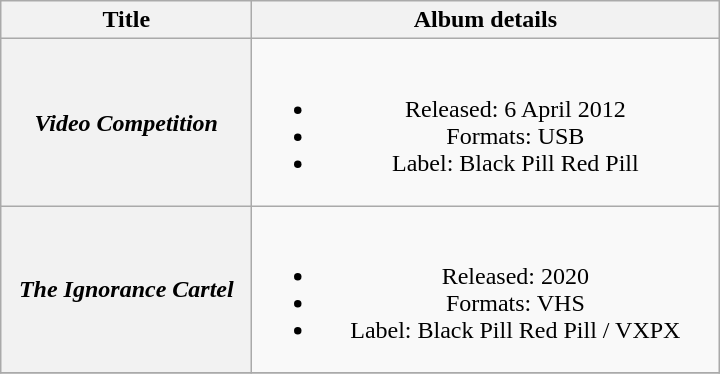<table class="wikitable plainrowheaders" style="text-align:center;">
<tr>
<th scope="col" style="width:10em;">Title</th>
<th scope="col" style="width:19em;">Album details</th>
</tr>
<tr>
<th scope="row"><em>Video Competition</em></th>
<td><br><ul><li>Released: 6 April 2012</li><li>Formats: USB</li><li>Label: Black Pill Red Pill</li></ul></td>
</tr>
<tr>
<th scope="row"><em>The Ignorance Cartel</em></th>
<td><br><ul><li>Released: 2020</li><li>Formats: VHS</li><li>Label: Black Pill Red Pill / VXPX</li></ul></td>
</tr>
<tr>
</tr>
</table>
